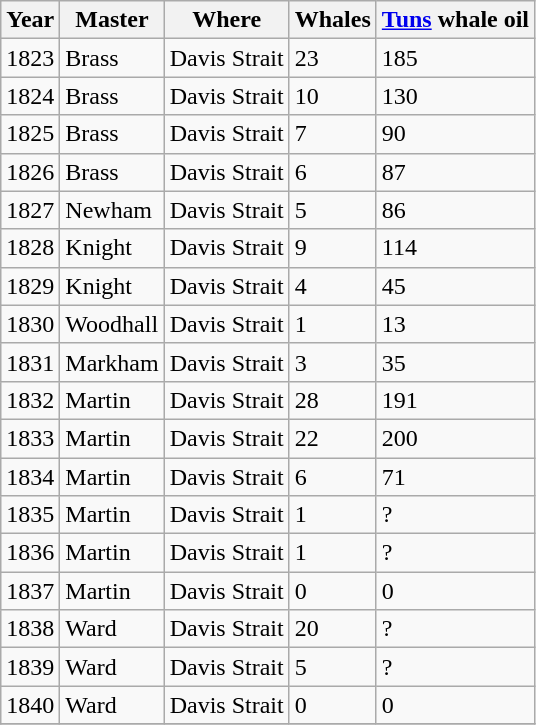<table class="sortable wikitable">
<tr>
<th>Year</th>
<th>Master</th>
<th>Where</th>
<th>Whales</th>
<th><a href='#'>Tuns</a> whale oil</th>
</tr>
<tr>
<td>1823</td>
<td>Brass</td>
<td>Davis Strait</td>
<td>23</td>
<td>185</td>
</tr>
<tr>
<td>1824</td>
<td>Brass</td>
<td>Davis Strait</td>
<td>10</td>
<td>130</td>
</tr>
<tr>
<td>1825</td>
<td>Brass</td>
<td>Davis Strait</td>
<td>7</td>
<td>90</td>
</tr>
<tr>
<td>1826</td>
<td>Brass</td>
<td>Davis Strait</td>
<td>6</td>
<td>87</td>
</tr>
<tr>
<td>1827</td>
<td>Newham</td>
<td>Davis Strait</td>
<td>5</td>
<td>86</td>
</tr>
<tr>
<td>1828</td>
<td>Knight</td>
<td>Davis Strait</td>
<td>9</td>
<td>114</td>
</tr>
<tr>
<td>1829</td>
<td>Knight</td>
<td>Davis Strait</td>
<td>4</td>
<td>45</td>
</tr>
<tr>
<td>1830</td>
<td>Woodhall</td>
<td>Davis Strait</td>
<td>1</td>
<td>13</td>
</tr>
<tr>
<td>1831</td>
<td>Markham</td>
<td>Davis Strait</td>
<td>3</td>
<td>35</td>
</tr>
<tr>
<td>1832</td>
<td>Martin</td>
<td>Davis Strait</td>
<td>28</td>
<td>191</td>
</tr>
<tr>
<td>1833</td>
<td>Martin</td>
<td>Davis Strait</td>
<td>22</td>
<td>200</td>
</tr>
<tr>
<td>1834</td>
<td>Martin</td>
<td>Davis Strait</td>
<td>6</td>
<td>71</td>
</tr>
<tr>
<td>1835</td>
<td>Martin</td>
<td>Davis Strait</td>
<td>1</td>
<td>?</td>
</tr>
<tr>
<td>1836</td>
<td>Martin</td>
<td>Davis Strait</td>
<td>1</td>
<td>?</td>
</tr>
<tr>
<td>1837</td>
<td>Martin</td>
<td>Davis Strait</td>
<td>0</td>
<td>0</td>
</tr>
<tr>
<td>1838</td>
<td>Ward</td>
<td>Davis Strait</td>
<td>20</td>
<td>?</td>
</tr>
<tr>
<td>1839</td>
<td>Ward</td>
<td>Davis Strait</td>
<td>5</td>
<td>?</td>
</tr>
<tr>
<td>1840</td>
<td>Ward</td>
<td>Davis Strait</td>
<td>0</td>
<td>0</td>
</tr>
<tr>
</tr>
</table>
